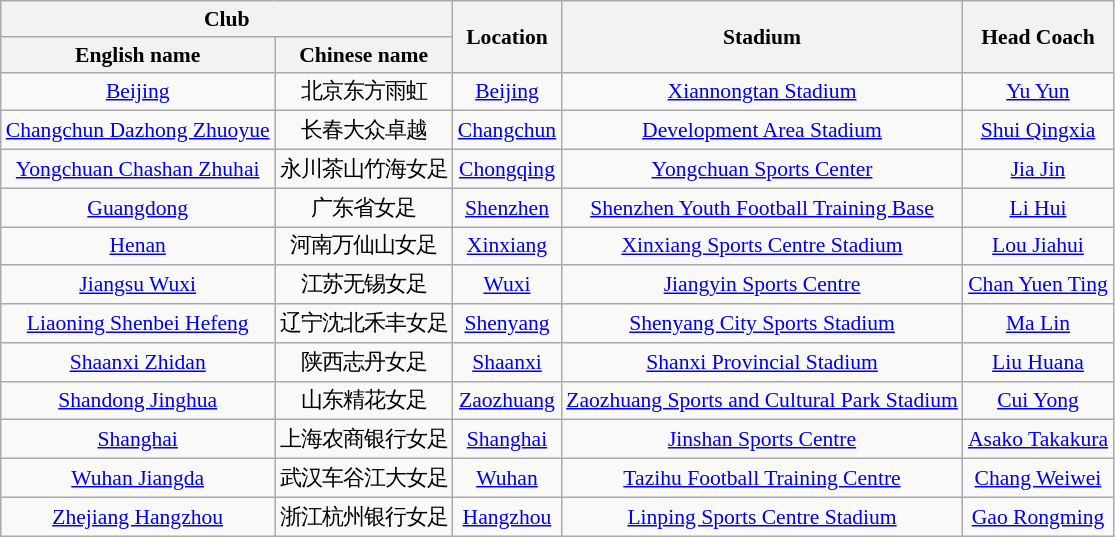<table class="wikitable sortable" style="text-align:center;font-size:90%">
<tr>
<th colspan="2">Club</th>
<th rowspan="2">Location</th>
<th rowspan="2">Stadium</th>
<th rowspan="2">Head Coach</th>
</tr>
<tr>
<th>English name</th>
<th>Chinese name</th>
</tr>
<tr>
<td><a href='#'>Beijing</a></td>
<td>北京东方雨虹</td>
<td><a href='#'>Beijing</a></td>
<td><a href='#'>Xiannongtan Stadium</a></td>
<td><a href='#'>Yu Yun</a></td>
</tr>
<tr>
<td><a href='#'>Changchun Dazhong Zhuoyue</a></td>
<td>长春大众卓越</td>
<td><a href='#'>Changchun</a></td>
<td><a href='#'>Development Area Stadium</a></td>
<td><a href='#'>Shui Qingxia</a></td>
</tr>
<tr>
<td><a href='#'>Yongchuan Chashan Zhuhai</a></td>
<td>永川茶山竹海女足</td>
<td><a href='#'>Chongqing</a></td>
<td><a href='#'>Yongchuan Sports Center</a></td>
<td><a href='#'>Jia Jin</a></td>
</tr>
<tr>
<td><a href='#'>Guangdong</a></td>
<td>广东省女足</td>
<td><a href='#'>Shenzhen</a></td>
<td><a href='#'>Shenzhen Youth Football Training Base</a></td>
<td><a href='#'>Li Hui</a></td>
</tr>
<tr>
<td><a href='#'>Henan</a></td>
<td>河南万仙山女足</td>
<td><a href='#'>Xinxiang</a></td>
<td><a href='#'>Xinxiang Sports Centre Stadium</a></td>
<td><a href='#'>Lou Jiahui</a></td>
</tr>
<tr>
<td><a href='#'>Jiangsu Wuxi</a></td>
<td>江苏无锡女足</td>
<td><a href='#'>Wuxi</a></td>
<td><a href='#'>Jiangyin Sports Centre</a></td>
<td><a href='#'>Chan Yuen Ting</a></td>
</tr>
<tr>
<td><a href='#'>Liaoning Shenbei Hefeng</a></td>
<td>辽宁沈北禾丰女足</td>
<td><a href='#'>Shenyang</a></td>
<td><a href='#'>Shenyang City Sports Stadium</a></td>
<td><a href='#'>Ma Lin</a></td>
</tr>
<tr>
<td><a href='#'>Shaanxi Zhidan</a></td>
<td>陕西志丹女足</td>
<td><a href='#'>Shaanxi</a></td>
<td><a href='#'>Shanxi Provincial Stadium</a></td>
<td><a href='#'>Liu Huana</a></td>
</tr>
<tr>
<td><a href='#'>Shandong Jinghua</a></td>
<td>山东精花女足</td>
<td><a href='#'>Zaozhuang</a></td>
<td><a href='#'>Zaozhuang Sports and Cultural Park Stadium</a></td>
<td><a href='#'>Cui Yong</a></td>
</tr>
<tr>
<td><a href='#'>Shanghai</a></td>
<td>上海农商银行女足</td>
<td><a href='#'>Shanghai</a></td>
<td><a href='#'>Jinshan Sports Centre</a></td>
<td><a href='#'>Asako Takakura</a></td>
</tr>
<tr>
<td><a href='#'> Wuhan Jiangda</a></td>
<td>武汉车谷江大女足</td>
<td><a href='#'>Wuhan</a></td>
<td><a href='#'>Tazihu Football Training Centre</a></td>
<td><a href='#'>Chang Weiwei</a></td>
</tr>
<tr>
<td><a href='#'>Zhejiang Hangzhou</a></td>
<td>浙江杭州银行女足</td>
<td><a href='#'>Hangzhou</a></td>
<td><a href='#'>Linping Sports Centre Stadium</a></td>
<td><a href='#'>Gao Rongming</a></td>
</tr>
</table>
